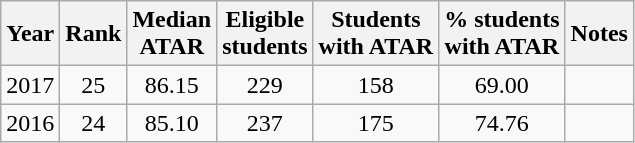<table class="wikitable sortable">
<tr>
<th>Year</th>
<th>Rank</th>
<th>Median<br>ATAR</th>
<th>Eligible<br>students</th>
<th>Students<br>with ATAR</th>
<th>% students<br>with ATAR</th>
<th>Notes</th>
</tr>
<tr>
<td align=center>2017</td>
<td align=center>25</td>
<td align=center>86.15</td>
<td align=center>229</td>
<td align=center>158</td>
<td align=center>69.00</td>
<td></td>
</tr>
<tr>
<td align=center>2016</td>
<td align=center>24</td>
<td align=center>85.10</td>
<td align=center>237</td>
<td align=center>175</td>
<td align=center>74.76</td>
<td></td>
</tr>
</table>
